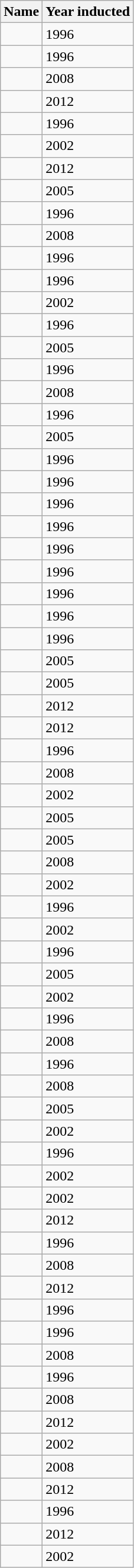<table class="wikitable sortable">
<tr>
<th>Name</th>
<th>Year inducted</th>
</tr>
<tr>
<td></td>
<td>1996</td>
</tr>
<tr>
<td></td>
<td>1996</td>
</tr>
<tr>
<td></td>
<td>2008</td>
</tr>
<tr>
<td></td>
<td>2012</td>
</tr>
<tr>
<td></td>
<td>1996</td>
</tr>
<tr>
<td></td>
<td>2002</td>
</tr>
<tr>
<td></td>
<td>2012</td>
</tr>
<tr>
<td></td>
<td>2005</td>
</tr>
<tr>
<td></td>
<td>1996</td>
</tr>
<tr>
<td></td>
<td>2008</td>
</tr>
<tr>
<td></td>
<td>1996</td>
</tr>
<tr>
<td></td>
<td>1996</td>
</tr>
<tr>
<td></td>
<td>2002</td>
</tr>
<tr>
<td></td>
<td>1996</td>
</tr>
<tr>
<td></td>
<td>2005</td>
</tr>
<tr>
<td></td>
<td>1996</td>
</tr>
<tr>
<td></td>
<td>2008</td>
</tr>
<tr>
<td></td>
<td>1996</td>
</tr>
<tr>
<td></td>
<td>2005</td>
</tr>
<tr>
<td></td>
<td>1996</td>
</tr>
<tr>
<td></td>
<td>1996</td>
</tr>
<tr>
<td></td>
<td>1996</td>
</tr>
<tr>
<td></td>
<td>1996</td>
</tr>
<tr>
<td></td>
<td>1996</td>
</tr>
<tr>
<td></td>
<td>1996</td>
</tr>
<tr>
<td></td>
<td>1996</td>
</tr>
<tr>
<td></td>
<td>1996</td>
</tr>
<tr>
<td></td>
<td>1996</td>
</tr>
<tr>
<td></td>
<td>2005</td>
</tr>
<tr>
<td></td>
<td>2005</td>
</tr>
<tr>
<td></td>
<td>2012</td>
</tr>
<tr>
<td></td>
<td>2012</td>
</tr>
<tr>
<td></td>
<td>1996</td>
</tr>
<tr>
<td></td>
<td>2008</td>
</tr>
<tr>
<td></td>
<td>2002</td>
</tr>
<tr>
<td></td>
<td>2005</td>
</tr>
<tr>
<td></td>
<td>2005</td>
</tr>
<tr>
<td></td>
<td>2008</td>
</tr>
<tr>
<td></td>
<td>2002</td>
</tr>
<tr>
<td></td>
<td>1996</td>
</tr>
<tr>
<td></td>
<td>2002</td>
</tr>
<tr>
<td></td>
<td>1996</td>
</tr>
<tr>
<td></td>
<td>2005</td>
</tr>
<tr>
<td></td>
<td>2002</td>
</tr>
<tr>
<td></td>
<td>1996</td>
</tr>
<tr>
<td></td>
<td>2008</td>
</tr>
<tr>
<td></td>
<td>1996</td>
</tr>
<tr>
<td></td>
<td>2008</td>
</tr>
<tr>
<td></td>
<td>2005</td>
</tr>
<tr>
<td></td>
<td>2002</td>
</tr>
<tr>
<td></td>
<td>1996</td>
</tr>
<tr>
<td></td>
<td>2002</td>
</tr>
<tr>
<td></td>
<td>2002</td>
</tr>
<tr>
<td></td>
<td>2012</td>
</tr>
<tr>
<td></td>
<td>1996</td>
</tr>
<tr>
<td></td>
<td>2008</td>
</tr>
<tr>
<td></td>
<td>2012</td>
</tr>
<tr>
<td></td>
<td>1996</td>
</tr>
<tr>
<td></td>
<td>1996</td>
</tr>
<tr>
<td></td>
<td>2008</td>
</tr>
<tr>
<td></td>
<td>1996</td>
</tr>
<tr>
<td></td>
<td>2008</td>
</tr>
<tr>
<td></td>
<td>2012</td>
</tr>
<tr>
<td></td>
<td>2002</td>
</tr>
<tr>
<td></td>
<td>2008</td>
</tr>
<tr>
<td></td>
<td>2012</td>
</tr>
<tr>
<td></td>
<td>1996</td>
</tr>
<tr>
<td></td>
<td>2012</td>
</tr>
<tr>
<td></td>
<td>2002</td>
</tr>
</table>
